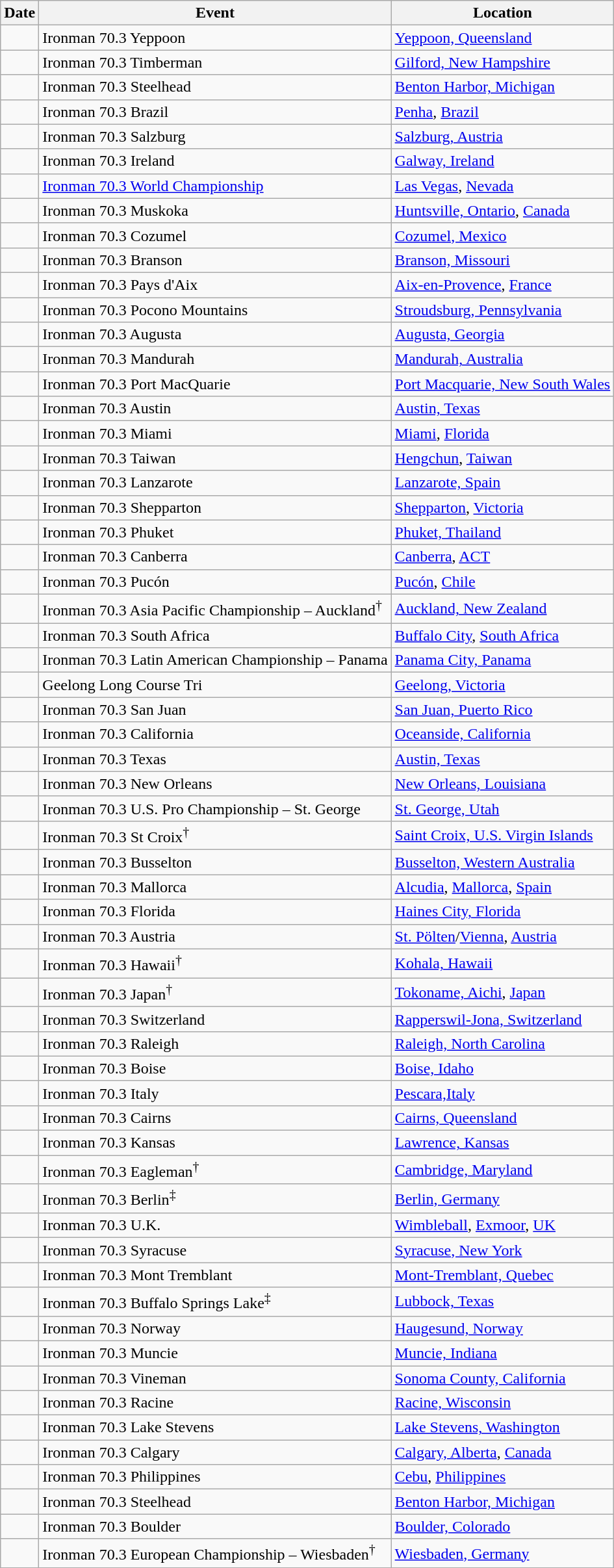<table class="wikitable sortable">
<tr>
<th>Date</th>
<th>Event</th>
<th>Location</th>
</tr>
<tr>
<td align="right"></td>
<td>Ironman 70.3 Yeppoon</td>
<td> <a href='#'>Yeppoon, Queensland</a></td>
</tr>
<tr>
<td align="right"></td>
<td>Ironman 70.3 Timberman</td>
<td> <a href='#'>Gilford, New Hampshire</a></td>
</tr>
<tr>
<td align="right"></td>
<td>Ironman 70.3 Steelhead</td>
<td> <a href='#'>Benton Harbor, Michigan</a></td>
</tr>
<tr>
<td align="right"></td>
<td>Ironman 70.3 Brazil</td>
<td> <a href='#'>Penha</a>, <a href='#'>Brazil</a></td>
</tr>
<tr>
<td align="right"></td>
<td>Ironman 70.3 Salzburg</td>
<td> <a href='#'>Salzburg, Austria</a></td>
</tr>
<tr>
<td align="right"></td>
<td>Ironman 70.3 Ireland</td>
<td> <a href='#'>Galway, Ireland</a></td>
</tr>
<tr>
<td align="right"></td>
<td><a href='#'>Ironman 70.3 World Championship</a></td>
<td> <a href='#'>Las Vegas</a>, <a href='#'>Nevada</a></td>
</tr>
<tr>
<td align="right"></td>
<td>Ironman 70.3 Muskoka</td>
<td> <a href='#'>Huntsville, Ontario</a>, <a href='#'>Canada</a></td>
</tr>
<tr>
<td align="right"></td>
<td>Ironman 70.3 Cozumel</td>
<td> <a href='#'>Cozumel, Mexico</a></td>
</tr>
<tr>
<td align="right"></td>
<td>Ironman 70.3 Branson</td>
<td> <a href='#'>Branson, Missouri</a></td>
</tr>
<tr>
<td align="right"></td>
<td>Ironman 70.3 Pays d'Aix</td>
<td> <a href='#'>Aix-en-Provence</a>, <a href='#'>France</a></td>
</tr>
<tr>
<td align="right"></td>
<td>Ironman 70.3 Pocono Mountains</td>
<td> <a href='#'>Stroudsburg, Pennsylvania</a></td>
</tr>
<tr>
<td align="right"></td>
<td>Ironman 70.3 Augusta</td>
<td> <a href='#'>Augusta, Georgia</a></td>
</tr>
<tr>
<td align="right"></td>
<td>Ironman 70.3 Mandurah</td>
<td> <a href='#'>Mandurah, Australia</a></td>
</tr>
<tr>
<td align="right"></td>
<td>Ironman 70.3 Port MacQuarie</td>
<td> <a href='#'>Port Macquarie, New South Wales</a></td>
</tr>
<tr>
<td align="right"></td>
<td>Ironman 70.3 Austin</td>
<td> <a href='#'>Austin, Texas</a></td>
</tr>
<tr>
<td align="right"></td>
<td>Ironman 70.3 Miami</td>
<td> <a href='#'>Miami</a>, <a href='#'>Florida</a></td>
</tr>
<tr>
<td align="right"></td>
<td>Ironman 70.3 Taiwan</td>
<td> <a href='#'>Hengchun</a>, <a href='#'>Taiwan</a></td>
</tr>
<tr>
<td align="right"></td>
<td>Ironman 70.3 Lanzarote</td>
<td> <a href='#'>Lanzarote, Spain</a></td>
</tr>
<tr>
<td align="right"></td>
<td>Ironman 70.3 Shepparton</td>
<td> <a href='#'>Shepparton</a>, <a href='#'>Victoria</a></td>
</tr>
<tr>
<td align="right"></td>
<td>Ironman 70.3 Phuket</td>
<td> <a href='#'>Phuket, Thailand</a></td>
</tr>
<tr>
<td align="right"></td>
<td>Ironman 70.3 Canberra</td>
<td> <a href='#'>Canberra</a>, <a href='#'>ACT</a></td>
</tr>
<tr>
<td align="right"></td>
<td>Ironman 70.3 Pucón</td>
<td> <a href='#'>Pucón</a>, <a href='#'>Chile</a></td>
</tr>
<tr>
<td align="right"></td>
<td>Ironman 70.3 Asia Pacific Championship – Auckland<sup>†</sup></td>
<td> <a href='#'>Auckland, New Zealand</a></td>
</tr>
<tr>
<td align="right"></td>
<td>Ironman 70.3 South Africa</td>
<td> <a href='#'>Buffalo City</a>, <a href='#'>South Africa</a></td>
</tr>
<tr>
<td align="right"></td>
<td>Ironman 70.3 Latin American Championship – Panama</td>
<td> <a href='#'>Panama City, Panama</a></td>
</tr>
<tr>
<td align="right"></td>
<td>Geelong Long Course Tri</td>
<td> <a href='#'>Geelong, Victoria</a></td>
</tr>
<tr>
<td align="right"></td>
<td>Ironman 70.3 San Juan</td>
<td> <a href='#'>San Juan, Puerto Rico</a></td>
</tr>
<tr>
<td align="right"></td>
<td>Ironman 70.3 California</td>
<td> <a href='#'>Oceanside, California</a></td>
</tr>
<tr>
<td align="right"></td>
<td>Ironman 70.3 Texas</td>
<td> <a href='#'>Austin, Texas</a></td>
</tr>
<tr>
<td align="right"></td>
<td>Ironman 70.3 New Orleans</td>
<td> <a href='#'>New Orleans, Louisiana</a></td>
</tr>
<tr>
<td align="right"></td>
<td>Ironman 70.3 U.S. Pro Championship – St. George</td>
<td> <a href='#'>St. George, Utah</a></td>
</tr>
<tr>
<td align="right"></td>
<td>Ironman 70.3 St Croix<sup>†</sup></td>
<td> <a href='#'>Saint Croix, U.S. Virgin Islands</a></td>
</tr>
<tr>
<td align="right"></td>
<td>Ironman 70.3 Busselton</td>
<td> <a href='#'>Busselton, Western Australia</a></td>
</tr>
<tr>
<td align="right"></td>
<td>Ironman 70.3 Mallorca</td>
<td> <a href='#'>Alcudia</a>, <a href='#'>Mallorca</a>, <a href='#'>Spain</a></td>
</tr>
<tr>
<td align="right"></td>
<td>Ironman 70.3 Florida</td>
<td> <a href='#'>Haines City, Florida</a></td>
</tr>
<tr>
<td align="right"></td>
<td>Ironman 70.3 Austria</td>
<td> <a href='#'>St. Pölten</a>/<a href='#'>Vienna</a>, <a href='#'>Austria</a></td>
</tr>
<tr>
<td align="right"></td>
<td>Ironman 70.3 Hawaii<sup>†</sup></td>
<td> <a href='#'>Kohala, Hawaii</a></td>
</tr>
<tr>
<td align="right"></td>
<td>Ironman 70.3 Japan<sup>†</sup></td>
<td> <a href='#'>Tokoname, Aichi</a>, <a href='#'>Japan</a></td>
</tr>
<tr>
<td align="right"></td>
<td>Ironman 70.3 Switzerland</td>
<td> <a href='#'>Rapperswil-Jona, Switzerland</a></td>
</tr>
<tr>
<td align="right"></td>
<td>Ironman 70.3 Raleigh</td>
<td> <a href='#'>Raleigh, North Carolina</a></td>
</tr>
<tr>
<td align="right"></td>
<td>Ironman 70.3 Boise</td>
<td> <a href='#'>Boise, Idaho</a></td>
</tr>
<tr>
<td align="right"></td>
<td>Ironman 70.3 Italy</td>
<td> <a href='#'>Pescara,Italy</a></td>
</tr>
<tr>
<td align="right"></td>
<td>Ironman 70.3 Cairns</td>
<td> <a href='#'>Cairns, Queensland</a></td>
</tr>
<tr>
<td align="right"></td>
<td>Ironman 70.3 Kansas</td>
<td> <a href='#'>Lawrence, Kansas</a></td>
</tr>
<tr>
<td align="right"></td>
<td>Ironman 70.3 Eagleman<sup>†</sup></td>
<td> <a href='#'>Cambridge, Maryland</a></td>
</tr>
<tr>
<td align="right"></td>
<td>Ironman 70.3 Berlin<sup>‡</sup></td>
<td> <a href='#'>Berlin, Germany</a></td>
</tr>
<tr>
<td align="right"></td>
<td>Ironman 70.3 U.K.</td>
<td> <a href='#'>Wimbleball</a>, <a href='#'>Exmoor</a>, <a href='#'>UK</a></td>
</tr>
<tr>
<td align="right"></td>
<td>Ironman 70.3 Syracuse</td>
<td> <a href='#'>Syracuse, New York</a></td>
</tr>
<tr>
<td align="right"></td>
<td>Ironman 70.3 Mont Tremblant</td>
<td> <a href='#'>Mont-Tremblant, Quebec</a></td>
</tr>
<tr>
<td align="right"></td>
<td>Ironman 70.3 Buffalo Springs Lake<sup>‡</sup></td>
<td> <a href='#'>Lubbock, Texas</a></td>
</tr>
<tr>
<td align="right"></td>
<td>Ironman 70.3 Norway</td>
<td> <a href='#'>Haugesund, Norway</a></td>
</tr>
<tr>
<td align="right"></td>
<td>Ironman 70.3 Muncie</td>
<td> <a href='#'>Muncie, Indiana</a></td>
</tr>
<tr>
<td align="right"></td>
<td>Ironman 70.3 Vineman</td>
<td> <a href='#'>Sonoma County, California</a></td>
</tr>
<tr>
<td align="right"></td>
<td>Ironman 70.3 Racine</td>
<td> <a href='#'>Racine, Wisconsin</a></td>
</tr>
<tr>
<td align="right"></td>
<td>Ironman 70.3 Lake Stevens</td>
<td> <a href='#'>Lake Stevens, Washington</a></td>
</tr>
<tr>
<td align="right"></td>
<td>Ironman 70.3 Calgary</td>
<td> <a href='#'>Calgary, Alberta</a>, <a href='#'>Canada</a></td>
</tr>
<tr>
<td align="right"></td>
<td>Ironman 70.3 Philippines</td>
<td> <a href='#'>Cebu</a>, <a href='#'>Philippines</a></td>
</tr>
<tr>
<td align="right"></td>
<td>Ironman 70.3 Steelhead</td>
<td> <a href='#'>Benton Harbor, Michigan</a></td>
</tr>
<tr>
<td align="right"></td>
<td>Ironman 70.3 Boulder</td>
<td> <a href='#'>Boulder, Colorado</a></td>
</tr>
<tr>
<td align="right"></td>
<td>Ironman 70.3 European Championship – Wiesbaden<sup>†</sup></td>
<td> <a href='#'>Wiesbaden, Germany</a></td>
</tr>
</table>
